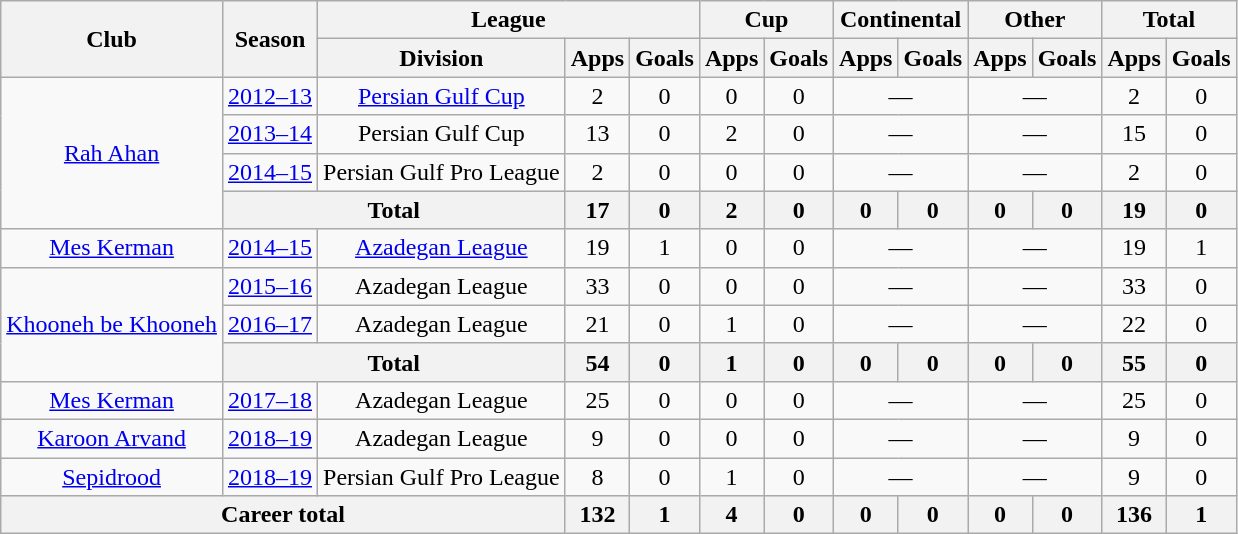<table class="wikitable" style="text-align: center;">
<tr>
<th rowspan=2>Club</th>
<th rowspan=2>Season</th>
<th colspan=3>League</th>
<th colspan=2>Cup</th>
<th colspan=2>Continental</th>
<th colspan=2>Other</th>
<th colspan=2>Total</th>
</tr>
<tr>
<th>Division</th>
<th>Apps</th>
<th>Goals</th>
<th>Apps</th>
<th>Goals</th>
<th>Apps</th>
<th>Goals</th>
<th>Apps</th>
<th>Goals</th>
<th>Apps</th>
<th>Goals</th>
</tr>
<tr>
<td rowspan=4><a href='#'>Rah Ahan</a></td>
<td><a href='#'>2012–13</a></td>
<td><a href='#'>Persian Gulf Cup</a></td>
<td>2</td>
<td>0</td>
<td>0</td>
<td>0</td>
<td colspan=2>—</td>
<td colspan=2>—</td>
<td>2</td>
<td>0</td>
</tr>
<tr>
<td><a href='#'>2013–14</a></td>
<td>Persian Gulf Cup</td>
<td>13</td>
<td>0</td>
<td>2</td>
<td>0</td>
<td colspan=2>—</td>
<td colspan=2>—</td>
<td>15</td>
<td>0</td>
</tr>
<tr>
<td><a href='#'>2014–15</a></td>
<td>Persian Gulf Pro League</td>
<td>2</td>
<td>0</td>
<td>0</td>
<td>0</td>
<td colspan=2>—</td>
<td colspan=2>—</td>
<td>2</td>
<td>0</td>
</tr>
<tr>
<th colspan=2>Total</th>
<th>17</th>
<th>0</th>
<th>2</th>
<th>0</th>
<th>0</th>
<th>0</th>
<th>0</th>
<th>0</th>
<th>19</th>
<th>0</th>
</tr>
<tr>
<td><a href='#'>Mes Kerman</a></td>
<td><a href='#'>2014–15</a></td>
<td><a href='#'>Azadegan League</a></td>
<td>19</td>
<td>1</td>
<td>0</td>
<td>0</td>
<td colspan=2>—</td>
<td colspan=2>—</td>
<td>19</td>
<td>1</td>
</tr>
<tr>
<td rowspan=3><a href='#'>Khooneh be Khooneh</a></td>
<td><a href='#'>2015–16</a></td>
<td>Azadegan League</td>
<td>33</td>
<td>0</td>
<td>0</td>
<td>0</td>
<td colspan=2>—</td>
<td colspan=2>—</td>
<td>33</td>
<td>0</td>
</tr>
<tr>
<td><a href='#'>2016–17</a></td>
<td>Azadegan League</td>
<td>21</td>
<td>0</td>
<td>1</td>
<td>0</td>
<td colspan=2>—</td>
<td colspan=2>—</td>
<td>22</td>
<td>0</td>
</tr>
<tr>
<th colspan=2>Total</th>
<th>54</th>
<th>0</th>
<th>1</th>
<th>0</th>
<th>0</th>
<th>0</th>
<th>0</th>
<th>0</th>
<th>55</th>
<th>0</th>
</tr>
<tr>
<td><a href='#'>Mes Kerman</a></td>
<td><a href='#'>2017–18</a></td>
<td>Azadegan League</td>
<td>25</td>
<td>0</td>
<td>0</td>
<td>0</td>
<td colspan=2>—</td>
<td colspan=2>—</td>
<td>25</td>
<td>0</td>
</tr>
<tr>
<td><a href='#'>Karoon Arvand</a></td>
<td><a href='#'>2018–19</a></td>
<td>Azadegan League</td>
<td>9</td>
<td>0</td>
<td>0</td>
<td>0</td>
<td colspan=2>—</td>
<td colspan=2>—</td>
<td>9</td>
<td>0</td>
</tr>
<tr>
<td><a href='#'>Sepidrood</a></td>
<td><a href='#'>2018–19</a></td>
<td>Persian Gulf Pro League</td>
<td>8</td>
<td>0</td>
<td>1</td>
<td>0</td>
<td colspan=2>—</td>
<td colspan=2>—</td>
<td>9</td>
<td>0</td>
</tr>
<tr>
<th colspan=3>Career total</th>
<th>132</th>
<th>1</th>
<th>4</th>
<th>0</th>
<th>0</th>
<th>0</th>
<th>0</th>
<th>0</th>
<th>136</th>
<th>1</th>
</tr>
</table>
